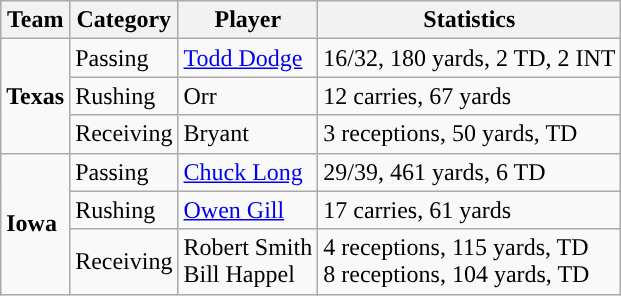<table class="wikitable" style="float: left;">
<tr>
<th>Team</th>
<th>Category</th>
<th>Player</th>
<th>Statistics</th>
</tr>
<tr>
<td rowspan=3><strong>Texas</strong></td>
<td>Passing</td>
<td><a href='#'>Todd Dodge</a></td>
<td>16/32, 180 yards, 2 TD, 2 INT</td>
</tr>
<tr>
<td>Rushing</td>
<td>Orr</td>
<td>12 carries, 67 yards</td>
</tr>
<tr>
<td>Receiving</td>
<td>Bryant</td>
<td>3 receptions, 50 yards, TD</td>
</tr>
<tr>
<td rowspan=3><strong>Iowa</strong></td>
<td>Passing</td>
<td><a href='#'>Chuck Long</a></td>
<td>29/39, 461 yards, 6 TD</td>
</tr>
<tr>
<td>Rushing</td>
<td><a href='#'>Owen Gill</a></td>
<td>17 carries, 61 yards</td>
</tr>
<tr>
<td>Receiving</td>
<td>Robert Smith<br>Bill Happel</td>
<td>4 receptions, 115 yards, TD<br>8 receptions, 104 yards, TD</td>
</tr>
</table>
